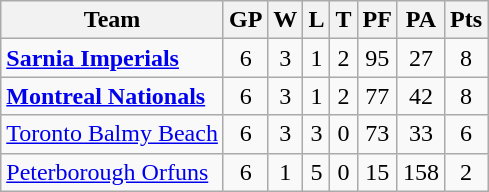<table class="wikitable">
<tr>
<th>Team</th>
<th>GP</th>
<th>W</th>
<th>L</th>
<th>T</th>
<th>PF</th>
<th>PA</th>
<th>Pts</th>
</tr>
<tr align="center">
<td align="left"><strong><a href='#'>Sarnia Imperials</a></strong></td>
<td>6</td>
<td>3</td>
<td>1</td>
<td>2</td>
<td>95</td>
<td>27</td>
<td>8</td>
</tr>
<tr align="center">
<td align="left"><strong><a href='#'>Montreal Nationals</a></strong></td>
<td>6</td>
<td>3</td>
<td>1</td>
<td>2</td>
<td>77</td>
<td>42</td>
<td>8</td>
</tr>
<tr align="center">
<td align="left"><a href='#'>Toronto Balmy Beach</a></td>
<td>6</td>
<td>3</td>
<td>3</td>
<td>0</td>
<td>73</td>
<td>33</td>
<td>6</td>
</tr>
<tr align="center">
<td align="left"><a href='#'>Peterborough Orfuns</a></td>
<td>6</td>
<td>1</td>
<td>5</td>
<td>0</td>
<td>15</td>
<td>158</td>
<td>2</td>
</tr>
</table>
